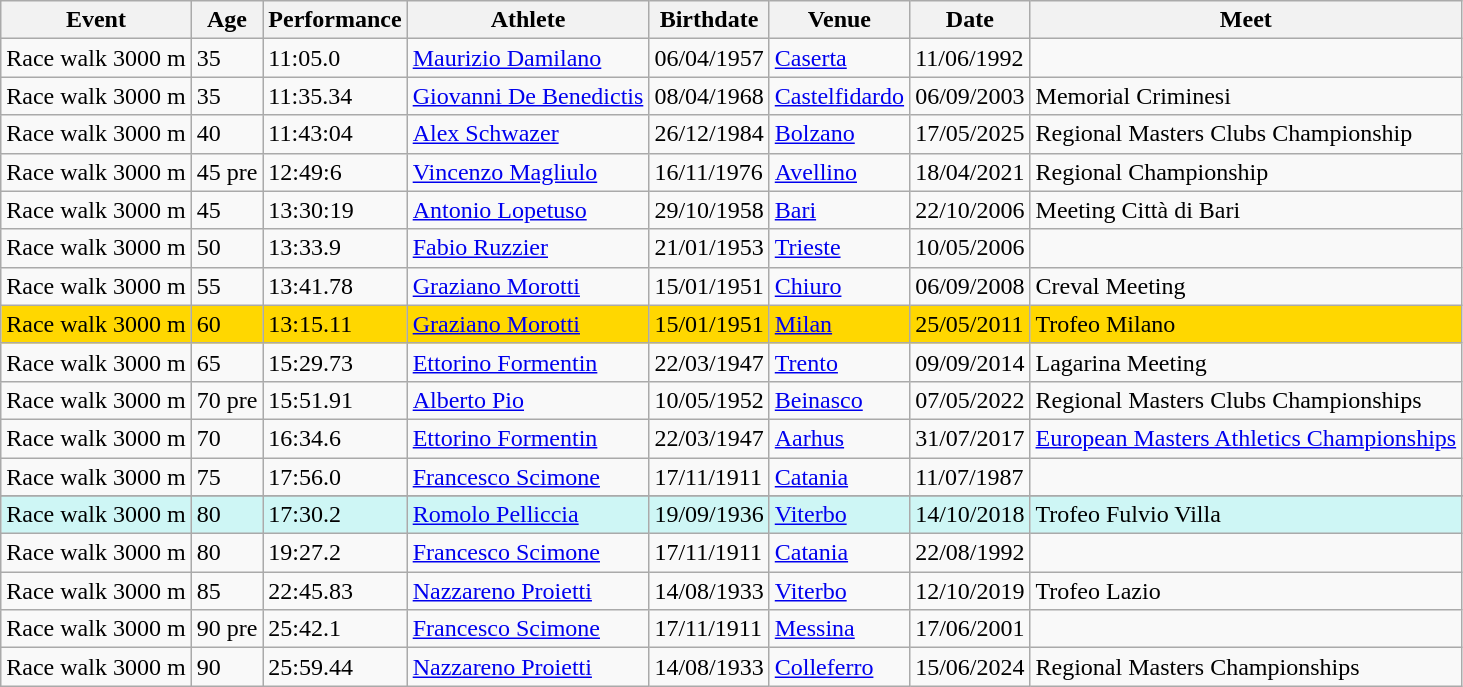<table class="wikitable" width= style="font-size:90%; text-align:center">
<tr>
<th>Event</th>
<th>Age</th>
<th>Performance</th>
<th>Athlete</th>
<th>Birthdate</th>
<th>Venue</th>
<th>Date</th>
<th>Meet</th>
</tr>
<tr>
<td>Race walk 3000 m</td>
<td>35</td>
<td>11:05.0</td>
<td align=left><a href='#'>Maurizio Damilano</a></td>
<td>06/04/1957</td>
<td align=left><a href='#'>Caserta</a></td>
<td>11/06/1992</td>
<td></td>
</tr>
<tr>
<td>Race walk 3000 m</td>
<td>35</td>
<td>11:35.34</td>
<td align=left><a href='#'>Giovanni De Benedictis</a></td>
<td>08/04/1968</td>
<td align=left><a href='#'>Castelfidardo</a></td>
<td>06/09/2003</td>
<td>Memorial Criminesi</td>
</tr>
<tr>
<td>Race walk 3000 m</td>
<td>40</td>
<td>11:43:04</td>
<td align=left><a href='#'>Alex Schwazer</a></td>
<td>26/12/1984</td>
<td align=left><a href='#'>Bolzano</a></td>
<td>17/05/2025</td>
<td>Regional Masters Clubs Championship</td>
</tr>
<tr>
<td>Race walk 3000 m</td>
<td>45 pre</td>
<td>12:49:6</td>
<td align=left><a href='#'>Vincenzo Magliulo</a></td>
<td>16/11/1976</td>
<td align=left><a href='#'>Avellino</a></td>
<td>18/04/2021</td>
<td>Regional Championship</td>
</tr>
<tr>
<td>Race walk 3000 m</td>
<td>45</td>
<td>13:30:19</td>
<td align=left><a href='#'>Antonio Lopetuso</a></td>
<td>29/10/1958</td>
<td align=left><a href='#'>Bari</a></td>
<td>22/10/2006</td>
<td>Meeting Città di Bari</td>
</tr>
<tr>
<td>Race walk 3000 m</td>
<td>50</td>
<td>13:33.9</td>
<td align=left><a href='#'>Fabio Ruzzier</a></td>
<td>21/01/1953</td>
<td align=left><a href='#'>Trieste</a></td>
<td>10/05/2006</td>
<td></td>
</tr>
<tr>
<td>Race walk 3000 m</td>
<td>55</td>
<td>13:41.78</td>
<td align=left><a href='#'>Graziano Morotti</a></td>
<td>15/01/1951</td>
<td align=left><a href='#'>Chiuro</a></td>
<td>06/09/2008</td>
<td>Creval Meeting</td>
</tr>
<tr bgcolor=Gold>
<td>Race walk 3000 m</td>
<td>60</td>
<td>13:15.11</td>
<td align=left><a href='#'>Graziano Morotti</a></td>
<td>15/01/1951</td>
<td align=left><a href='#'>Milan</a></td>
<td>25/05/2011</td>
<td>Trofeo Milano</td>
</tr>
<tr>
<td>Race walk 3000 m</td>
<td>65</td>
<td>15:29.73</td>
<td align=left><a href='#'>Ettorino Formentin</a></td>
<td>22/03/1947</td>
<td align=left><a href='#'>Trento</a></td>
<td>09/09/2014</td>
<td>Lagarina Meeting</td>
</tr>
<tr>
<td>Race walk 3000 m</td>
<td>70 pre</td>
<td>15:51.91</td>
<td align=left><a href='#'>Alberto Pio</a></td>
<td>10/05/1952</td>
<td align=left><a href='#'>Beinasco</a></td>
<td>07/05/2022</td>
<td>Regional Masters Clubs Championships</td>
</tr>
<tr>
<td>Race walk 3000 m</td>
<td>70</td>
<td>16:34.6</td>
<td align=left><a href='#'>Ettorino Formentin</a></td>
<td>22/03/1947</td>
<td align=left><a href='#'>Aarhus</a></td>
<td>31/07/2017</td>
<td><a href='#'>European Masters Athletics Championships</a></td>
</tr>
<tr>
<td>Race walk 3000 m</td>
<td>75</td>
<td>17:56.0</td>
<td align=left><a href='#'>Francesco Scimone</a></td>
<td>17/11/1911</td>
<td align=left><a href='#'>Catania</a></td>
<td>11/07/1987</td>
<td></td>
</tr>
<tr>
</tr>
<tr style="background:#cef6f5;">
<td>Race walk 3000 m</td>
<td>80</td>
<td>17:30.2</td>
<td align=left><a href='#'>Romolo Pelliccia</a></td>
<td>19/09/1936</td>
<td align=left><a href='#'>Viterbo</a></td>
<td>14/10/2018</td>
<td>Trofeo Fulvio Villa</td>
</tr>
<tr>
<td>Race walk 3000 m</td>
<td>80</td>
<td>19:27.2</td>
<td align=left><a href='#'>Francesco Scimone</a></td>
<td>17/11/1911</td>
<td align=left><a href='#'>Catania</a></td>
<td>22/08/1992</td>
<td></td>
</tr>
<tr>
<td>Race walk 3000 m</td>
<td>85</td>
<td>22:45.83</td>
<td align=left><a href='#'>Nazzareno Proietti</a></td>
<td>14/08/1933</td>
<td align=left><a href='#'>Viterbo</a></td>
<td>12/10/2019</td>
<td>Trofeo Lazio</td>
</tr>
<tr>
<td>Race walk 3000 m</td>
<td>90 pre</td>
<td>25:42.1</td>
<td align=left><a href='#'>Francesco Scimone</a></td>
<td>17/11/1911</td>
<td align=left><a href='#'>Messina</a></td>
<td>17/06/2001</td>
<td></td>
</tr>
<tr>
<td>Race walk 3000 m</td>
<td>90</td>
<td>25:59.44</td>
<td align=left><a href='#'>Nazzareno Proietti</a></td>
<td>14/08/1933</td>
<td align=left><a href='#'>Colleferro</a></td>
<td>15/06/2024</td>
<td>Regional Masters Championships</td>
</tr>
</table>
